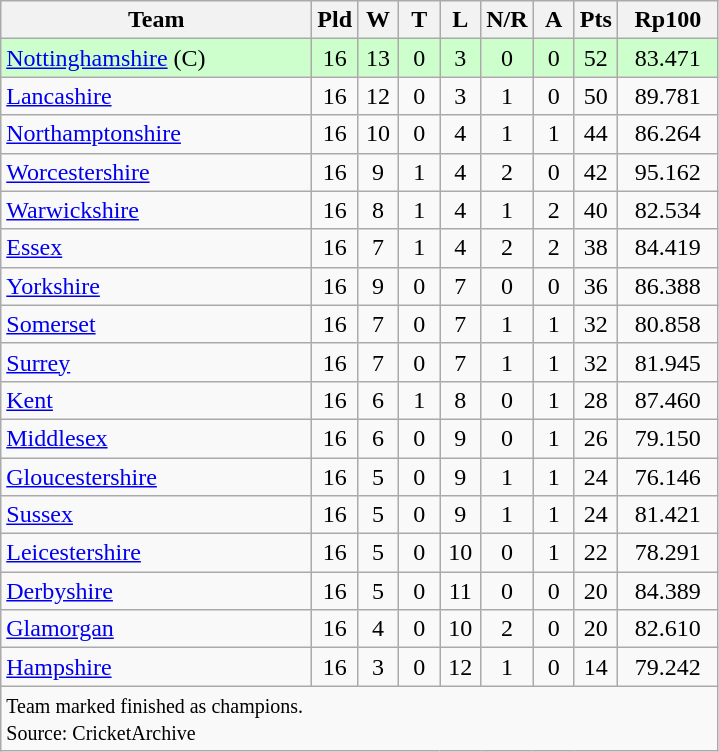<table class="wikitable" style="text-align: center;">
<tr>
<th width=200>Team</th>
<th width=20>Pld</th>
<th width=20>W</th>
<th width=20>T</th>
<th width=20>L</th>
<th width=20>N/R</th>
<th width=20>A</th>
<th width=20>Pts</th>
<th width=60>Rp100</th>
</tr>
<tr bgcolor="#ccffcc">
<td align=left><a href='#'>Nottinghamshire</a> (C)</td>
<td>16</td>
<td>13</td>
<td>0</td>
<td>3</td>
<td>0</td>
<td>0</td>
<td>52</td>
<td>83.471</td>
</tr>
<tr>
<td align=left><a href='#'>Lancashire</a></td>
<td>16</td>
<td>12</td>
<td>0</td>
<td>3</td>
<td>1</td>
<td>0</td>
<td>50</td>
<td>89.781</td>
</tr>
<tr>
<td align=left><a href='#'>Northamptonshire</a></td>
<td>16</td>
<td>10</td>
<td>0</td>
<td>4</td>
<td>1</td>
<td>1</td>
<td>44</td>
<td>86.264</td>
</tr>
<tr>
<td align=left><a href='#'>Worcestershire</a></td>
<td>16</td>
<td>9</td>
<td>1</td>
<td>4</td>
<td>2</td>
<td>0</td>
<td>42</td>
<td>95.162</td>
</tr>
<tr>
<td align=left><a href='#'>Warwickshire</a></td>
<td>16</td>
<td>8</td>
<td>1</td>
<td>4</td>
<td>1</td>
<td>2</td>
<td>40</td>
<td>82.534</td>
</tr>
<tr>
<td align=left><a href='#'>Essex</a></td>
<td>16</td>
<td>7</td>
<td>1</td>
<td>4</td>
<td>2</td>
<td>2</td>
<td>38</td>
<td>84.419</td>
</tr>
<tr>
<td align=left><a href='#'>Yorkshire</a></td>
<td>16</td>
<td>9</td>
<td>0</td>
<td>7</td>
<td>0</td>
<td>0</td>
<td>36</td>
<td>86.388</td>
</tr>
<tr>
<td align=left><a href='#'>Somerset</a></td>
<td>16</td>
<td>7</td>
<td>0</td>
<td>7</td>
<td>1</td>
<td>1</td>
<td>32</td>
<td>80.858</td>
</tr>
<tr>
<td align=left><a href='#'>Surrey</a></td>
<td>16</td>
<td>7</td>
<td>0</td>
<td>7</td>
<td>1</td>
<td>1</td>
<td>32</td>
<td>81.945</td>
</tr>
<tr>
<td align=left><a href='#'>Kent</a></td>
<td>16</td>
<td>6</td>
<td>1</td>
<td>8</td>
<td>0</td>
<td>1</td>
<td>28</td>
<td>87.460</td>
</tr>
<tr>
<td align=left><a href='#'>Middlesex</a></td>
<td>16</td>
<td>6</td>
<td>0</td>
<td>9</td>
<td>0</td>
<td>1</td>
<td>26</td>
<td>79.150</td>
</tr>
<tr>
<td align=left><a href='#'>Gloucestershire</a></td>
<td>16</td>
<td>5</td>
<td>0</td>
<td>9</td>
<td>1</td>
<td>1</td>
<td>24</td>
<td>76.146</td>
</tr>
<tr>
<td align=left><a href='#'>Sussex</a></td>
<td>16</td>
<td>5</td>
<td>0</td>
<td>9</td>
<td>1</td>
<td>1</td>
<td>24</td>
<td>81.421</td>
</tr>
<tr>
<td align=left><a href='#'>Leicestershire</a></td>
<td>16</td>
<td>5</td>
<td>0</td>
<td>10</td>
<td>0</td>
<td>1</td>
<td>22</td>
<td>78.291</td>
</tr>
<tr>
<td align=left><a href='#'>Derbyshire</a></td>
<td>16</td>
<td>5</td>
<td>0</td>
<td>11</td>
<td>0</td>
<td>0</td>
<td>20</td>
<td>84.389</td>
</tr>
<tr>
<td align=left><a href='#'>Glamorgan</a></td>
<td>16</td>
<td>4</td>
<td>0</td>
<td>10</td>
<td>2</td>
<td>0</td>
<td>20</td>
<td>82.610</td>
</tr>
<tr>
<td align=left><a href='#'>Hampshire</a></td>
<td>16</td>
<td>3</td>
<td>0</td>
<td>12</td>
<td>1</td>
<td>0</td>
<td>14</td>
<td>79.242</td>
</tr>
<tr>
<td colspan="9" align="left"><small>Team marked  finished as champions.<br>Source: CricketArchive</small></td>
</tr>
</table>
